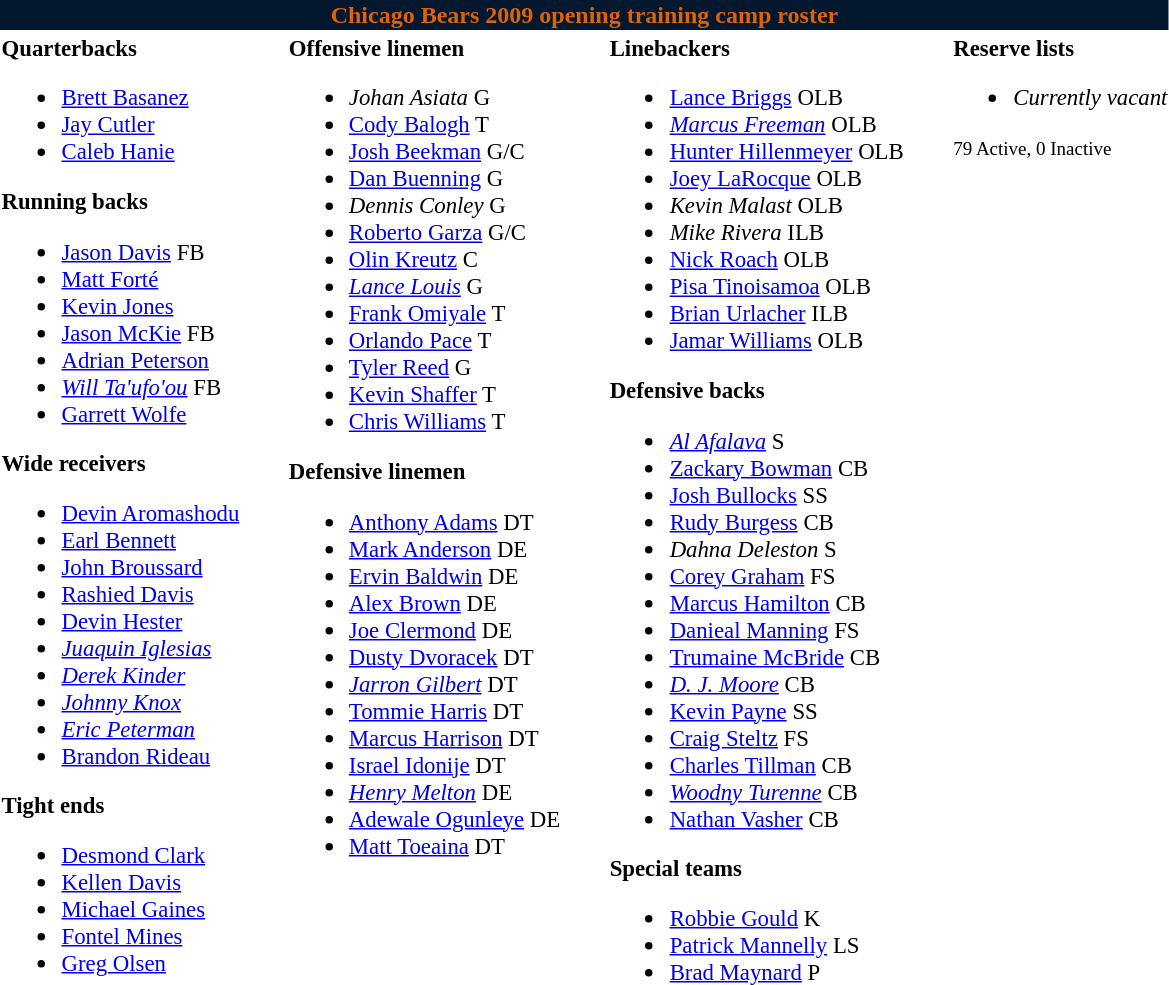<table class="toccolours" style="text-align: left;">
<tr>
<th colspan="9" style="background:#03182f; color:#df6108; text-align:center;">Chicago Bears 2009 opening training camp roster</th>
</tr>
<tr>
<td style="font-size:95%; vertical-align:top;"><strong>Quarterbacks</strong><br><ul><li> <a href='#'>Brett Basanez</a></li><li> <a href='#'>Jay Cutler</a></li><li> <a href='#'>Caleb Hanie</a></li></ul><strong>Running backs</strong><ul><li> <a href='#'>Jason Davis</a> FB</li><li> <a href='#'>Matt Forté</a></li><li> <a href='#'>Kevin Jones</a></li><li> <a href='#'>Jason McKie</a> FB</li><li> <a href='#'>Adrian Peterson</a></li><li> <em><a href='#'>Will Ta'ufo'ou</a></em> FB</li><li> <a href='#'>Garrett Wolfe</a></li></ul><strong>Wide receivers</strong><ul><li> <a href='#'>Devin Aromashodu</a></li><li> <a href='#'>Earl Bennett</a></li><li> <a href='#'>John Broussard</a></li><li> <a href='#'>Rashied Davis</a></li><li> <a href='#'>Devin Hester</a></li><li> <em><a href='#'>Juaquin Iglesias</a></em></li><li> <em><a href='#'>Derek Kinder</a></em></li><li> <em><a href='#'>Johnny Knox</a></em></li><li> <em><a href='#'>Eric Peterman</a></em></li><li> <a href='#'>Brandon Rideau</a></li></ul><strong>Tight ends</strong><ul><li> <a href='#'>Desmond Clark</a></li><li> <a href='#'>Kellen Davis</a></li><li> <a href='#'>Michael Gaines</a></li><li> <a href='#'>Fontel Mines</a></li><li> <a href='#'>Greg Olsen</a></li></ul></td>
<td style="width: 25px;"></td>
<td style="font-size:95%; vertical-align:top;"><strong>Offensive linemen</strong><br><ul><li> <em>Johan Asiata</em> G</li><li> <a href='#'>Cody Balogh</a> T</li><li> <a href='#'>Josh Beekman</a> G/C</li><li> <a href='#'>Dan Buenning</a> G</li><li> <em>Dennis Conley</em> G</li><li> <a href='#'>Roberto Garza</a> G/C</li><li> <a href='#'>Olin Kreutz</a> C</li><li> <em><a href='#'>Lance Louis</a></em> G</li><li> <a href='#'>Frank Omiyale</a> T</li><li> <a href='#'>Orlando Pace</a> T</li><li> <a href='#'>Tyler Reed</a> G</li><li> <a href='#'>Kevin Shaffer</a> T</li><li> <a href='#'>Chris Williams</a> T</li></ul><strong>Defensive linemen</strong><ul><li> <a href='#'>Anthony Adams</a> DT</li><li> <a href='#'>Mark Anderson</a> DE</li><li> <a href='#'>Ervin Baldwin</a> DE</li><li> <a href='#'>Alex Brown</a> DE</li><li> <a href='#'>Joe Clermond</a> DE</li><li> <a href='#'>Dusty Dvoracek</a> DT</li><li> <em><a href='#'>Jarron Gilbert</a></em> DT</li><li> <a href='#'>Tommie Harris</a> DT</li><li> <a href='#'>Marcus Harrison</a> DT</li><li> <a href='#'>Israel Idonije</a> DT</li><li> <em><a href='#'>Henry Melton</a></em> DE</li><li> <a href='#'>Adewale Ogunleye</a> DE</li><li> <a href='#'>Matt Toeaina</a> DT</li></ul></td>
<td style="width: 25px;"></td>
<td style="font-size:95%; vertical-align:top;"><strong>Linebackers</strong><br><ul><li> <a href='#'>Lance Briggs</a> OLB</li><li> <em><a href='#'>Marcus Freeman</a></em> OLB</li><li> <a href='#'>Hunter Hillenmeyer</a> OLB</li><li> <a href='#'>Joey LaRocque</a> OLB</li><li> <em>Kevin Malast</em> OLB</li><li> <em>Mike Rivera</em> ILB</li><li> <a href='#'>Nick Roach</a> OLB</li><li> <a href='#'>Pisa Tinoisamoa</a> OLB</li><li> <a href='#'>Brian Urlacher</a> ILB</li><li> <a href='#'>Jamar Williams</a> OLB</li></ul><strong>Defensive backs</strong><ul><li> <em><a href='#'>Al Afalava</a></em> S</li><li> <a href='#'>Zackary Bowman</a> CB</li><li> <a href='#'>Josh Bullocks</a> SS</li><li> <a href='#'>Rudy Burgess</a> CB</li><li> <em>Dahna Deleston</em> S</li><li> <a href='#'>Corey Graham</a> FS</li><li> <a href='#'>Marcus Hamilton</a> CB</li><li> <a href='#'>Danieal Manning</a> FS</li><li> <a href='#'>Trumaine McBride</a> CB</li><li> <em><a href='#'>D. J. Moore</a></em> CB</li><li> <a href='#'>Kevin Payne</a> SS</li><li> <a href='#'>Craig Steltz</a> FS</li><li> <a href='#'>Charles Tillman</a> CB</li><li> <em><a href='#'>Woodny Turenne</a></em> CB</li><li> <a href='#'>Nathan Vasher</a> CB</li></ul><strong>Special teams</strong><ul><li> <a href='#'>Robbie Gould</a> K</li><li> <a href='#'>Patrick Mannelly</a> LS</li><li> <a href='#'>Brad Maynard</a> P</li></ul></td>
<td style="width: 25px;"></td>
<td style="font-size:95%; vertical-align:top;"><strong>Reserve lists</strong><br><ul><li><em>Currently vacant</em></li></ul><small>79 Active, 0 Inactive</small></td>
</tr>
</table>
